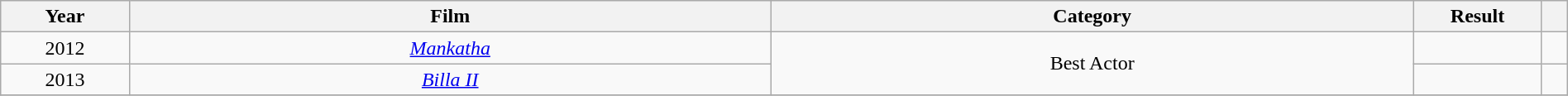<table class="wikitable sortable" style="width:100%;">
<tr>
<th style="width:5%;">Year</th>
<th style="width:25%;">Film</th>
<th style="width:25%;">Category</th>
<th style="width:5%;">Result</th>
<th style="width:1%;" class="unsortable"></th>
</tr>
<tr>
<td style="text-align:center;">2012</td>
<td style="text-align:center;"><em><a href='#'>Mankatha</a></em></td>
<td style="text-align:center;" rowspan="2">Best Actor</td>
<td></td>
<td></td>
</tr>
<tr>
<td style="text-align:center;">2013</td>
<td style="text-align:center;"><em><a href='#'>Billa II</a></em></td>
<td></td>
<td></td>
</tr>
<tr>
</tr>
</table>
